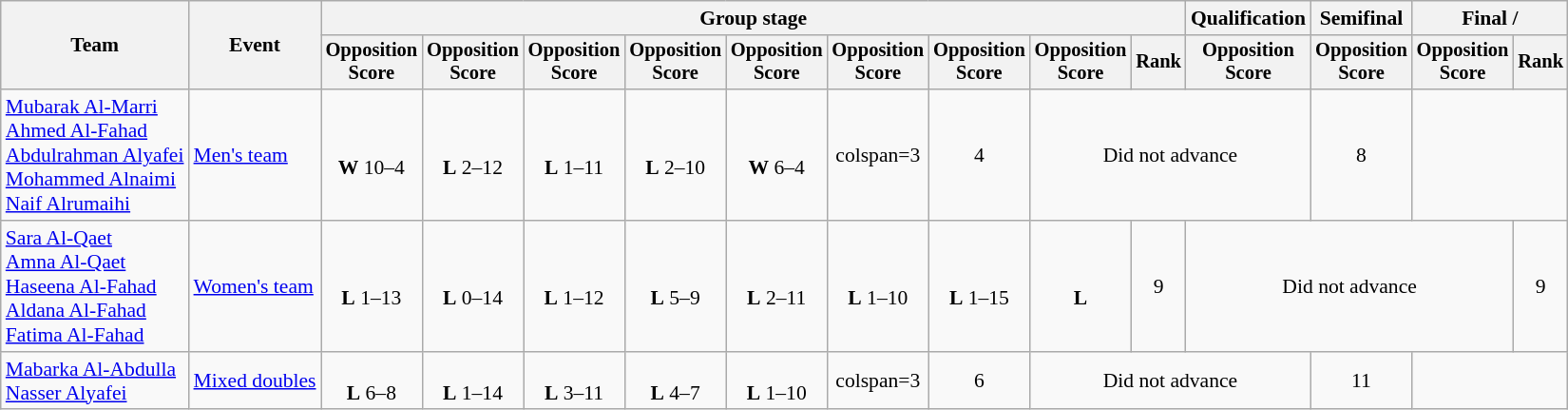<table class=wikitable style=font-size:90%;text-align:center>
<tr>
<th rowspan=2>Team</th>
<th rowspan=2>Event</th>
<th colspan=9>Group stage</th>
<th>Qualification</th>
<th>Semifinal</th>
<th colspan=2>Final / </th>
</tr>
<tr style=font-size:95%>
<th>Opposition<br>Score</th>
<th>Opposition<br>Score</th>
<th>Opposition<br>Score</th>
<th>Opposition<br>Score</th>
<th>Opposition<br>Score</th>
<th>Opposition<br>Score</th>
<th>Opposition<br>Score</th>
<th>Opposition<br>Score</th>
<th>Rank</th>
<th>Opposition<br>Score</th>
<th>Opposition<br>Score</th>
<th>Opposition<br>Score</th>
<th>Rank</th>
</tr>
<tr>
<td align=left><a href='#'>Mubarak Al-Marri</a><br><a href='#'>Ahmed Al-Fahad</a><br><a href='#'>Abdulrahman Alyafei</a><br><a href='#'>Mohammed Alnaimi</a><br><a href='#'>Naif Alrumaihi</a></td>
<td align=left><a href='#'>Men's team</a></td>
<td><br><strong>W</strong> 10–4</td>
<td><br><strong>L</strong> 2–12</td>
<td><br><strong>L</strong> 1–11</td>
<td><br><strong>L</strong> 2–10</td>
<td><br><strong>W</strong> 6–4</td>
<td>colspan=3 </td>
<td>4</td>
<td colspan=3>Did not advance</td>
<td>8</td>
</tr>
<tr>
<td align=left><a href='#'>Sara Al-Qaet</a><br><a href='#'>Amna Al-Qaet</a><br><a href='#'>Haseena Al-Fahad</a><br><a href='#'>Aldana Al-Fahad</a><br><a href='#'>Fatima Al-Fahad</a></td>
<td align=left><a href='#'>Women's team</a></td>
<td><br><strong>L</strong> 1–13</td>
<td><br><strong>L</strong> 0–14</td>
<td><br><strong>L</strong> 1–12</td>
<td><br><strong>L</strong> 5–9</td>
<td><br><strong>L</strong> 2–11</td>
<td><br><strong>L</strong> 1–10</td>
<td><br><strong>L</strong> 1–15</td>
<td><br><strong>L</strong></td>
<td>9</td>
<td colspan=3>Did not advance</td>
<td>9</td>
</tr>
<tr>
<td align=left><a href='#'>Mabarka Al-Abdulla</a><br><a href='#'>Nasser Alyafei</a></td>
<td align=left><a href='#'>Mixed doubles</a></td>
<td><br><strong>L</strong> 6–8</td>
<td><br><strong>L</strong> 1–14</td>
<td><br><strong>L</strong> 3–11</td>
<td><br><strong>L</strong> 4–7</td>
<td><br><strong>L</strong> 1–10</td>
<td>colspan=3 </td>
<td>6</td>
<td colspan=3>Did not advance</td>
<td>11</td>
</tr>
</table>
